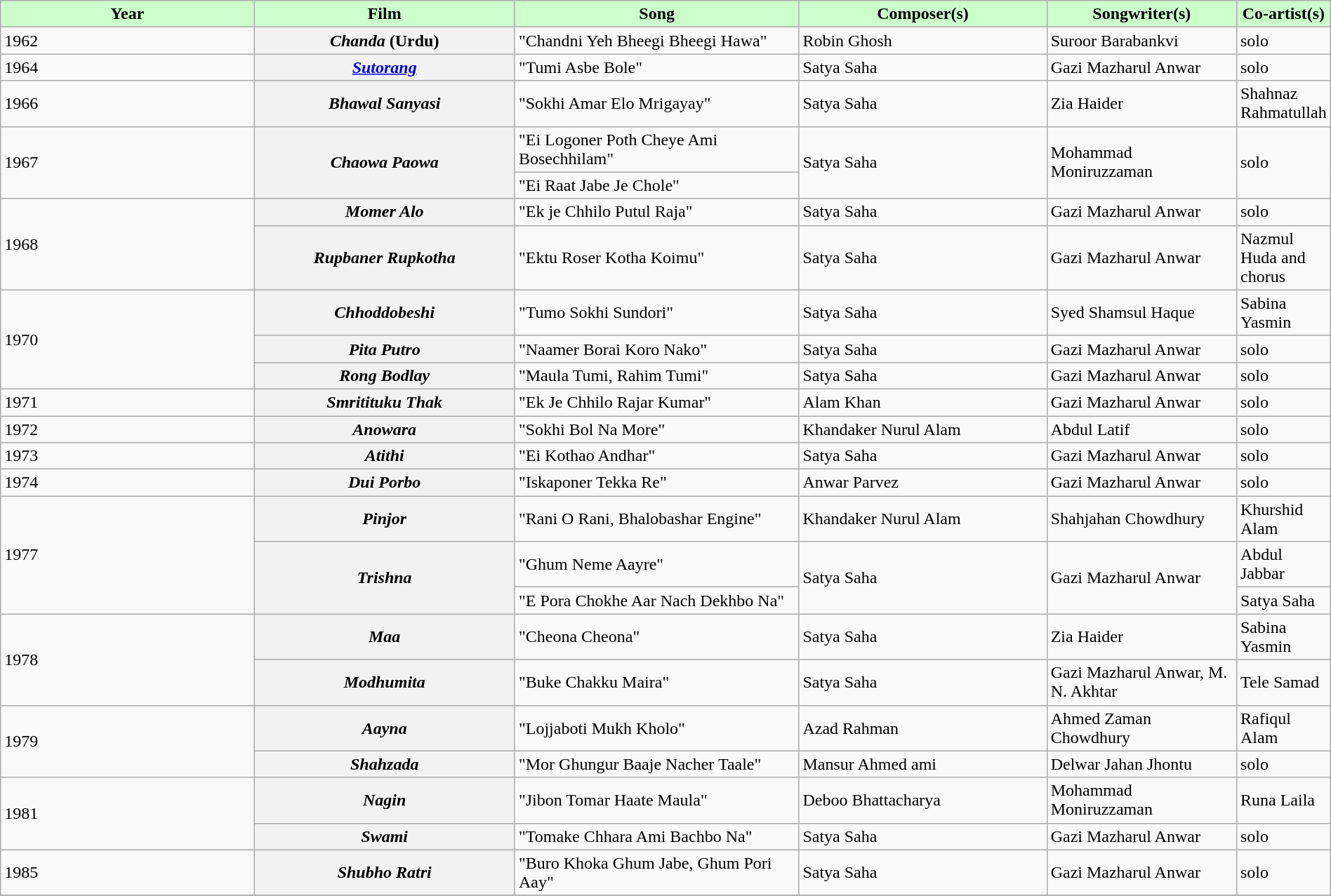<table class="wikitable plainrowheaders" width="100%" textcolor:#000;">
<tr style="background:#cfc; text-align:center;">
<td scope="col" width=21%><strong>Year</strong></td>
<td scope="col" width=21%><strong>Film</strong></td>
<td scope="col" width=23%><strong>Song</strong></td>
<td scope="col" width=20%><strong>Composer(s)</strong></td>
<td scope="col" width=20%><strong>Songwriter(s)</strong></td>
<td scope="col" width=21%><strong>Co-artist(s)</strong></td>
</tr>
<tr>
<td>1962</td>
<th><em>Chanda</em> (Urdu)</th>
<td>"Chandni Yeh Bheegi Bheegi Hawa"</td>
<td>Robin Ghosh</td>
<td>Suroor Barabankvi</td>
<td>solo</td>
</tr>
<tr>
<td>1964</td>
<th><em><a href='#'>Sutorang</a></em></th>
<td>"Tumi Asbe Bole"</td>
<td>Satya Saha</td>
<td>Gazi Mazharul Anwar</td>
<td>solo</td>
</tr>
<tr>
<td>1966</td>
<th><em>Bhawal Sanyasi</em></th>
<td>"Sokhi Amar Elo Mrigayay"</td>
<td>Satya Saha</td>
<td>Zia Haider</td>
<td>Shahnaz Rahmatullah</td>
</tr>
<tr>
<td rowspan=2>1967</td>
<th rowspan=2><em>Chaowa Paowa</em></th>
<td>"Ei Logoner Poth Cheye Ami Bosechhilam"</td>
<td rowspan=2>Satya Saha</td>
<td rowspan=2>Mohammad Moniruzzaman</td>
<td rowspan=2>solo</td>
</tr>
<tr>
<td>"Ei Raat Jabe Je Chole"</td>
</tr>
<tr>
<td rowspan=2>1968</td>
<th><em>Momer Alo</em></th>
<td>"Ek je Chhilo Putul Raja"</td>
<td>Satya Saha</td>
<td>Gazi Mazharul Anwar</td>
<td>solo</td>
</tr>
<tr>
<th><em>Rupbaner Rupkotha</em></th>
<td>"Ektu Roser Kotha Koimu"</td>
<td>Satya Saha</td>
<td>Gazi Mazharul Anwar</td>
<td>Nazmul Huda and chorus</td>
</tr>
<tr>
<td rowspan=3>1970</td>
<th><em>Chhoddobeshi</em></th>
<td>"Tumo Sokhi Sundori"</td>
<td>Satya Saha</td>
<td>Syed Shamsul Haque</td>
<td>Sabina Yasmin</td>
</tr>
<tr>
<th><em>Pita Putro</em></th>
<td>"Naamer Borai Koro Nako"</td>
<td>Satya Saha</td>
<td>Gazi Mazharul Anwar</td>
<td>solo</td>
</tr>
<tr>
<th><em>Rong Bodlay</em></th>
<td>"Maula Tumi, Rahim Tumi"</td>
<td>Satya Saha</td>
<td>Gazi Mazharul Anwar</td>
<td>solo</td>
</tr>
<tr>
<td>1971</td>
<th><em>Smritituku Thak</em></th>
<td>"Ek Je Chhilo Rajar Kumar"</td>
<td>Alam Khan</td>
<td>Gazi Mazharul Anwar</td>
<td>solo</td>
</tr>
<tr>
<td>1972</td>
<th><em>Anowara</em></th>
<td>"Sokhi Bol Na More"</td>
<td>Khandaker Nurul Alam</td>
<td>Abdul Latif</td>
<td>solo</td>
</tr>
<tr>
<td>1973</td>
<th><em>Atithi</em></th>
<td>"Ei Kothao Andhar"</td>
<td>Satya Saha</td>
<td>Gazi Mazharul Anwar</td>
<td>solo</td>
</tr>
<tr>
<td>1974</td>
<th><em>Dui Porbo</em></th>
<td>"Iskaponer Tekka Re"</td>
<td>Anwar Parvez</td>
<td>Gazi Mazharul Anwar</td>
<td>solo</td>
</tr>
<tr>
<td rowspan=3>1977</td>
<th><em>Pinjor</em></th>
<td>"Rani O Rani, Bhalobashar Engine"</td>
<td>Khandaker Nurul Alam</td>
<td>Shahjahan Chowdhury</td>
<td>Khurshid Alam</td>
</tr>
<tr>
<th Rowspan=2><em>Trishna</em></th>
<td>"Ghum Neme Aayre"</td>
<td rowspan=2>Satya Saha</td>
<td rowspan=2>Gazi Mazharul Anwar</td>
<td>Abdul Jabbar</td>
</tr>
<tr>
<td>"E Pora Chokhe Aar Nach Dekhbo Na"</td>
<td>Satya Saha</td>
</tr>
<tr>
<td rowspan=2>1978</td>
<th><em>Maa</em></th>
<td>"Cheona Cheona"</td>
<td>Satya Saha</td>
<td>Zia Haider</td>
<td>Sabina Yasmin</td>
</tr>
<tr>
<th><em>Modhumita</em></th>
<td>"Buke Chakku Maira"</td>
<td>Satya Saha</td>
<td>Gazi Mazharul Anwar, M. N. Akhtar</td>
<td>Tele Samad</td>
</tr>
<tr>
<td Rowspan=2>1979</td>
<th><em>Aayna</em></th>
<td>"Lojjaboti Mukh Kholo"</td>
<td>Azad Rahman</td>
<td>Ahmed Zaman Chowdhury</td>
<td>Rafiqul Alam</td>
</tr>
<tr>
<th><em>Shahzada</em></th>
<td>"Mor Ghungur Baaje Nacher Taale"</td>
<td>Mansur Ahmed  ami</td>
<td>Delwar Jahan Jhontu</td>
<td>solo</td>
</tr>
<tr>
<td Rowspan=2>1981</td>
<th rowspan=><em>Nagin</em></th>
<td>"Jibon Tomar Haate Maula"</td>
<td rowspan=>Deboo Bhattacharya</td>
<td>Mohammad Moniruzzaman</td>
<td>Runa Laila</td>
</tr>
<tr>
<th><em>Swami</em></th>
<td>"Tomake Chhara Ami Bachbo Na"</td>
<td>Satya Saha</td>
<td>Gazi Mazharul Anwar</td>
<td>solo</td>
</tr>
<tr>
<td>1985</td>
<th><em>Shubho Ratri</em></th>
<td>"Buro Khoka Ghum Jabe, Ghum Pori Aay"</td>
<td>Satya Saha</td>
<td>Gazi Mazharul Anwar</td>
<td>solo</td>
</tr>
<tr>
</tr>
</table>
